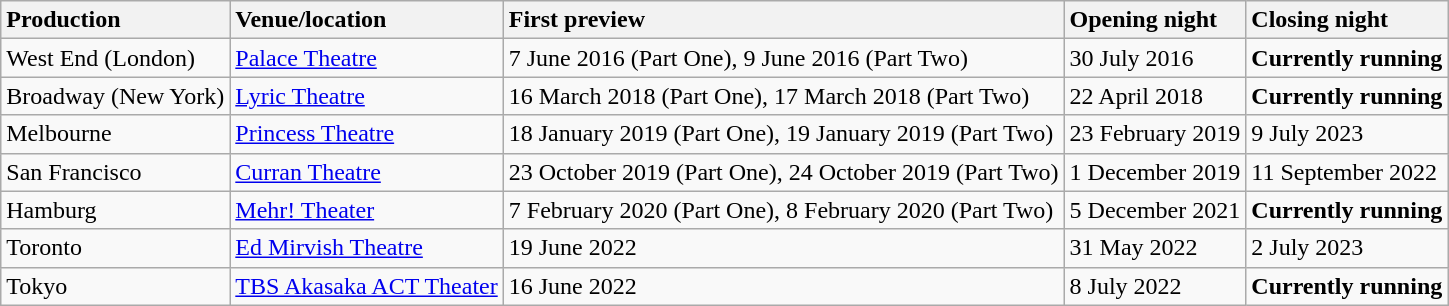<table class="wikitable" style="text-align:left">
<tr>
<th style="text-align:left">Production</th>
<th style="text-align:left">Venue/location</th>
<th style="text-align:left">First preview</th>
<th style="text-align:left">Opening night</th>
<th style="text-align:left">Closing night</th>
</tr>
<tr>
<td>West End (London)</td>
<td><a href='#'>Palace Theatre</a></td>
<td>7 June 2016 (Part One), 9 June 2016 (Part Two)</td>
<td>30 July 2016</td>
<td><strong>Currently running</strong></td>
</tr>
<tr>
<td>Broadway (New York)</td>
<td><a href='#'>Lyric Theatre</a></td>
<td>16 March 2018 (Part One), 17 March 2018 (Part Two)</td>
<td>22 April 2018</td>
<td><strong>Currently running</strong></td>
</tr>
<tr>
<td>Melbourne</td>
<td><a href='#'>Princess Theatre</a></td>
<td>18 January 2019 (Part One), 19 January 2019 (Part Two)</td>
<td>23 February 2019</td>
<td>9 July 2023</td>
</tr>
<tr>
<td>San Francisco</td>
<td><a href='#'>Curran Theatre</a></td>
<td>23 October 2019 (Part One), 24 October 2019 (Part Two)</td>
<td>1 December 2019</td>
<td>11 September 2022</td>
</tr>
<tr>
<td>Hamburg</td>
<td><a href='#'>Mehr! Theater</a></td>
<td>7 February 2020 (Part One), 8 February 2020 (Part Two)</td>
<td>5 December 2021</td>
<td><strong>Currently running</strong></td>
</tr>
<tr>
<td>Toronto</td>
<td><a href='#'>Ed Mirvish Theatre</a></td>
<td>19 June 2022 </td>
<td>31 May 2022</td>
<td>2 July 2023</td>
</tr>
<tr>
<td>Tokyo</td>
<td><a href='#'>TBS Akasaka ACT Theater</a></td>
<td>16 June 2022</td>
<td>8 July 2022</td>
<td><strong>Currently running</strong></td>
</tr>
</table>
